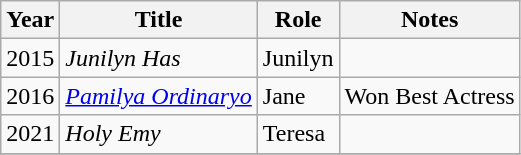<table class="wikitable sortable">
<tr>
<th>Year</th>
<th>Title</th>
<th>Role</th>
<th class="unsortable">Notes</th>
</tr>
<tr>
<td>2015</td>
<td><em>Junilyn Has</em></td>
<td>Junilyn</td>
<td></td>
</tr>
<tr>
<td>2016</td>
<td><em><a href='#'>Pamilya Ordinaryo</a></em></td>
<td>Jane</td>
<td>Won Best Actress</td>
</tr>
<tr>
<td>2021</td>
<td><em>Holy Emy</em></td>
<td>Teresa</td>
<td></td>
</tr>
<tr>
</tr>
</table>
